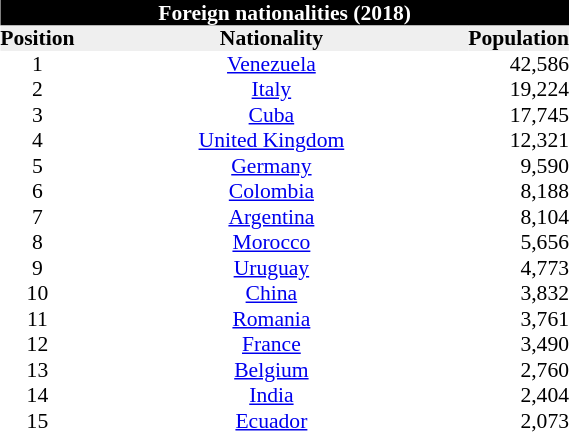<table class="toc" cellpadding="0" cellspacing="0" width="30%" style="float: right; text-align: center; clear: all; margin-left: 20px; font-size: 90%;">
<tr>
<th bgcolor="#000000" colspan="8" style="color: white;">Foreign nationalities (2018)</th>
</tr>
<tr bgcolor="#efefef">
<th width="3%">Position</th>
<th width="89%">Nationality</th>
<th width="8%">Population</th>
</tr>
<tr>
<td>1</td>
<td align="center"><a href='#'>Venezuela</a></td>
<td align="right">42,586</td>
</tr>
<tr>
<td>2</td>
<td align="center"><a href='#'>Italy</a></td>
<td align="right">19,224</td>
</tr>
<tr>
<td>3</td>
<td align="center"><a href='#'>Cuba</a></td>
<td align="right">17,745</td>
</tr>
<tr>
<td>4</td>
<td align="center"><a href='#'>United Kingdom</a></td>
<td align="right">12,321</td>
</tr>
<tr>
<td>5</td>
<td align="center"><a href='#'>Germany</a></td>
<td align="right">9,590</td>
</tr>
<tr>
<td>6</td>
<td align="center"><a href='#'>Colombia</a></td>
<td align="right">8,188</td>
</tr>
<tr>
<td>7</td>
<td align="center"><a href='#'>Argentina</a></td>
<td align="right">8,104</td>
</tr>
<tr>
<td>8</td>
<td align="center"><a href='#'>Morocco</a></td>
<td align="right">5,656</td>
</tr>
<tr>
<td>9</td>
<td align="center"><a href='#'>Uruguay</a></td>
<td align="right">4,773</td>
</tr>
<tr>
<td>10</td>
<td align="center"><a href='#'>China</a></td>
<td align="right">3,832</td>
</tr>
<tr>
<td>11</td>
<td align="center"><a href='#'>Romania</a></td>
<td align="right">3,761</td>
</tr>
<tr>
<td>12</td>
<td align="center"><a href='#'>France</a></td>
<td align="right">3,490</td>
</tr>
<tr>
<td>13</td>
<td align="center"><a href='#'>Belgium</a></td>
<td align="right">2,760</td>
</tr>
<tr>
<td>14</td>
<td align="center"><a href='#'>India</a></td>
<td align="right">2,404</td>
</tr>
<tr>
<td>15</td>
<td align="center"><a href='#'>Ecuador</a></td>
<td align="right">2,073</td>
</tr>
<tr>
</tr>
</table>
